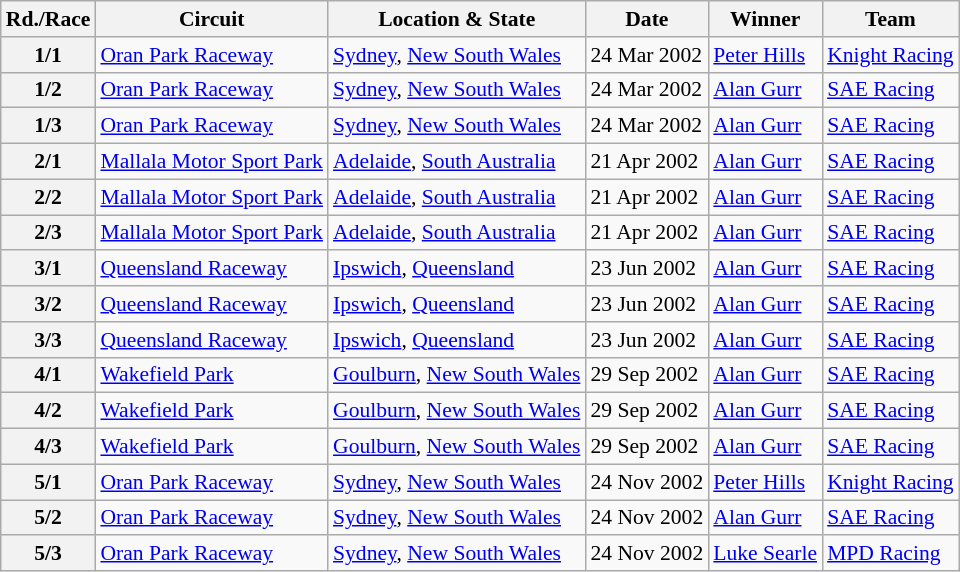<table class="wikitable" style="font-size: 90%">
<tr>
<th>Rd./Race</th>
<th>Circuit</th>
<th>Location & State</th>
<th>Date</th>
<th>Winner</th>
<th>Team</th>
</tr>
<tr>
<th>1/1</th>
<td><a href='#'>Oran Park Raceway</a></td>
<td><a href='#'>Sydney</a>, <a href='#'>New South Wales</a></td>
<td>24 Mar 2002</td>
<td><a href='#'>Peter Hills</a></td>
<td><a href='#'>Knight Racing</a></td>
</tr>
<tr>
<th>1/2</th>
<td><a href='#'>Oran Park Raceway</a></td>
<td><a href='#'>Sydney</a>, <a href='#'>New South Wales</a></td>
<td>24 Mar 2002</td>
<td><a href='#'>Alan Gurr</a></td>
<td><a href='#'>SAE Racing</a></td>
</tr>
<tr>
<th>1/3</th>
<td><a href='#'>Oran Park Raceway</a></td>
<td><a href='#'>Sydney</a>, <a href='#'>New South Wales</a></td>
<td>24 Mar 2002</td>
<td><a href='#'>Alan Gurr</a></td>
<td><a href='#'>SAE Racing</a></td>
</tr>
<tr>
<th>2/1</th>
<td><a href='#'>Mallala Motor Sport Park</a></td>
<td><a href='#'>Adelaide</a>, <a href='#'>South Australia</a></td>
<td>21 Apr 2002</td>
<td><a href='#'>Alan Gurr</a></td>
<td><a href='#'>SAE Racing</a></td>
</tr>
<tr>
<th>2/2</th>
<td><a href='#'>Mallala Motor Sport Park</a></td>
<td><a href='#'>Adelaide</a>, <a href='#'>South Australia</a></td>
<td>21 Apr 2002</td>
<td><a href='#'>Alan Gurr</a></td>
<td><a href='#'>SAE Racing</a></td>
</tr>
<tr>
<th>2/3</th>
<td><a href='#'>Mallala Motor Sport Park</a></td>
<td><a href='#'>Adelaide</a>, <a href='#'>South Australia</a></td>
<td>21 Apr 2002</td>
<td><a href='#'>Alan Gurr</a></td>
<td><a href='#'>SAE Racing</a></td>
</tr>
<tr>
<th>3/1</th>
<td><a href='#'>Queensland Raceway</a></td>
<td><a href='#'>Ipswich</a>, <a href='#'>Queensland</a></td>
<td>23 Jun 2002</td>
<td><a href='#'>Alan Gurr</a></td>
<td><a href='#'>SAE Racing</a></td>
</tr>
<tr>
<th>3/2</th>
<td><a href='#'>Queensland Raceway</a></td>
<td><a href='#'>Ipswich</a>, <a href='#'>Queensland</a></td>
<td>23 Jun 2002</td>
<td><a href='#'>Alan Gurr</a></td>
<td><a href='#'>SAE Racing</a></td>
</tr>
<tr>
<th>3/3</th>
<td><a href='#'>Queensland Raceway</a></td>
<td><a href='#'>Ipswich</a>, <a href='#'>Queensland</a></td>
<td>23 Jun 2002</td>
<td><a href='#'>Alan Gurr</a></td>
<td><a href='#'>SAE Racing</a></td>
</tr>
<tr>
<th>4/1</th>
<td><a href='#'>Wakefield Park</a></td>
<td><a href='#'>Goulburn</a>, <a href='#'>New South Wales</a></td>
<td>29 Sep 2002</td>
<td><a href='#'>Alan Gurr</a></td>
<td><a href='#'>SAE Racing</a></td>
</tr>
<tr>
<th>4/2</th>
<td><a href='#'>Wakefield Park</a></td>
<td><a href='#'>Goulburn</a>, <a href='#'>New South Wales</a></td>
<td>29 Sep 2002</td>
<td><a href='#'>Alan Gurr</a></td>
<td><a href='#'>SAE Racing</a></td>
</tr>
<tr>
<th>4/3</th>
<td><a href='#'>Wakefield Park</a></td>
<td><a href='#'>Goulburn</a>, <a href='#'>New South Wales</a></td>
<td>29 Sep 2002</td>
<td><a href='#'>Alan Gurr</a></td>
<td><a href='#'>SAE Racing</a></td>
</tr>
<tr>
<th>5/1</th>
<td><a href='#'>Oran Park Raceway</a></td>
<td><a href='#'>Sydney</a>, <a href='#'>New South Wales</a></td>
<td>24 Nov 2002</td>
<td><a href='#'>Peter Hills</a></td>
<td><a href='#'>Knight Racing</a></td>
</tr>
<tr>
<th>5/2</th>
<td><a href='#'>Oran Park Raceway</a></td>
<td><a href='#'>Sydney</a>, <a href='#'>New South Wales</a></td>
<td>24 Nov 2002</td>
<td><a href='#'>Alan Gurr</a></td>
<td><a href='#'>SAE Racing</a></td>
</tr>
<tr>
<th>5/3</th>
<td><a href='#'>Oran Park Raceway</a></td>
<td><a href='#'>Sydney</a>, <a href='#'>New South Wales</a></td>
<td>24 Nov 2002</td>
<td><a href='#'>Luke Searle</a></td>
<td><a href='#'>MPD Racing</a></td>
</tr>
</table>
